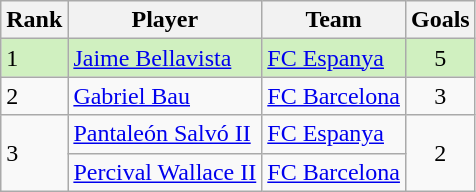<table class="wikitable">
<tr>
<th>Rank</th>
<th>Player</th>
<th>Team</th>
<th>Goals</th>
</tr>
<tr bgcolor="D0F0C0">
<td>1</td>
<td><a href='#'>Jaime Bellavista</a></td>
<td><a href='#'>FC Espanya</a></td>
<td align="center">5</td>
</tr>
<tr>
<td>2</td>
<td><a href='#'>Gabriel Bau</a></td>
<td><a href='#'>FC Barcelona</a></td>
<td align="center">3</td>
</tr>
<tr>
<td rowspan=2>3</td>
<td><a href='#'>Pantaleón Salvó II</a></td>
<td><a href='#'>FC Espanya</a></td>
<td align="center" rowspan=2>2</td>
</tr>
<tr>
<td><a href='#'>Percival Wallace II</a></td>
<td><a href='#'>FC Barcelona</a></td>
</tr>
</table>
